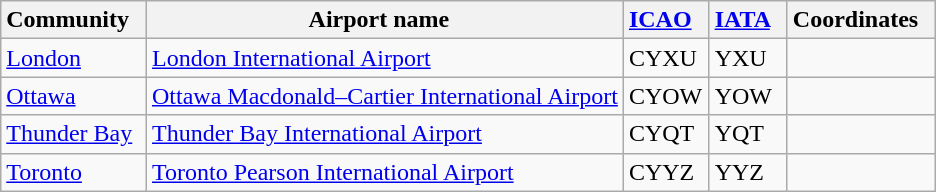<table class="wikitable sortable" style="width:auto;">
<tr>
<th width="*">Community  </th>
<th width="*">Airport name  </th>
<th width="*"><a href='#'>ICAO</a>  </th>
<th width="*"><a href='#'>IATA</a>  </th>
<th width="*" class=unsortable>Coordinates  </th>
</tr>
<tr>
<td><a href='#'>London</a></td>
<td><a href='#'>London International Airport</a></td>
<td>CYXU</td>
<td>YXU</td>
<td></td>
</tr>
<tr>
<td><a href='#'>Ottawa</a></td>
<td><a href='#'>Ottawa Macdonald–Cartier International Airport</a></td>
<td>CYOW</td>
<td>YOW</td>
<td></td>
</tr>
<tr>
<td><a href='#'>Thunder Bay</a></td>
<td><a href='#'>Thunder Bay International Airport</a></td>
<td>CYQT</td>
<td>YQT</td>
<td></td>
</tr>
<tr>
<td><a href='#'>Toronto</a></td>
<td><a href='#'>Toronto Pearson International Airport</a></td>
<td>CYYZ</td>
<td>YYZ</td>
<td></td>
</tr>
</table>
